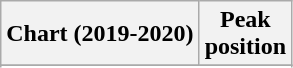<table class="wikitable sortable plainrowheaders" style="text-align:center">
<tr>
<th scope="col">Chart (2019-2020)</th>
<th scope="col">Peak<br>position</th>
</tr>
<tr>
</tr>
<tr>
</tr>
<tr>
</tr>
<tr>
</tr>
</table>
